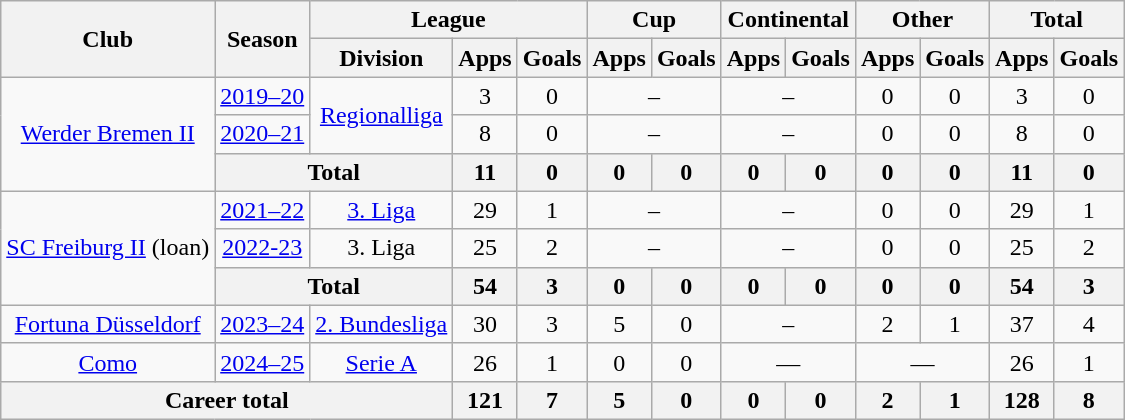<table class="wikitable" style="text-align:center">
<tr>
<th rowspan="2">Club</th>
<th rowspan="2">Season</th>
<th colspan="3">League</th>
<th colspan="2">Cup</th>
<th colspan="2">Continental</th>
<th colspan="2">Other</th>
<th colspan="2">Total</th>
</tr>
<tr>
<th>Division</th>
<th>Apps</th>
<th>Goals</th>
<th>Apps</th>
<th>Goals</th>
<th>Apps</th>
<th>Goals</th>
<th>Apps</th>
<th>Goals</th>
<th>Apps</th>
<th>Goals</th>
</tr>
<tr>
<td rowspan="3"><a href='#'>Werder Bremen II</a></td>
<td><a href='#'>2019–20</a></td>
<td rowspan="2"><a href='#'>Regionalliga</a></td>
<td>3</td>
<td>0</td>
<td colspan="2">–</td>
<td colspan="2">–</td>
<td>0</td>
<td>0</td>
<td>3</td>
<td>0</td>
</tr>
<tr>
<td><a href='#'>2020–21</a></td>
<td>8</td>
<td>0</td>
<td colspan="2">–</td>
<td colspan="2">–</td>
<td>0</td>
<td>0</td>
<td>8</td>
<td>0</td>
</tr>
<tr>
<th colspan="2">Total</th>
<th>11</th>
<th>0</th>
<th>0</th>
<th>0</th>
<th>0</th>
<th>0</th>
<th>0</th>
<th>0</th>
<th>11</th>
<th>0</th>
</tr>
<tr>
<td rowspan="3"><a href='#'>SC Freiburg II</a> (loan)</td>
<td><a href='#'>2021–22</a></td>
<td><a href='#'>3. Liga</a></td>
<td>29</td>
<td>1</td>
<td colspan="2">–</td>
<td colspan="2">–</td>
<td>0</td>
<td>0</td>
<td>29</td>
<td>1</td>
</tr>
<tr>
<td><a href='#'>2022-23</a></td>
<td>3. Liga</td>
<td>25</td>
<td>2</td>
<td colspan="2">–</td>
<td colspan="2">–</td>
<td>0</td>
<td>0</td>
<td>25</td>
<td>2</td>
</tr>
<tr>
<th colspan="2">Total</th>
<th>54</th>
<th>3</th>
<th>0</th>
<th>0</th>
<th>0</th>
<th>0</th>
<th>0</th>
<th>0</th>
<th>54</th>
<th>3</th>
</tr>
<tr>
<td><a href='#'>Fortuna Düsseldorf</a></td>
<td><a href='#'>2023–24</a></td>
<td><a href='#'>2. Bundesliga</a></td>
<td>30</td>
<td>3</td>
<td>5</td>
<td>0</td>
<td colspan="2">–</td>
<td>2</td>
<td>1</td>
<td>37</td>
<td>4</td>
</tr>
<tr>
<td><a href='#'>Como</a></td>
<td><a href='#'>2024–25</a></td>
<td><a href='#'>Serie A</a></td>
<td>26</td>
<td>1</td>
<td>0</td>
<td>0</td>
<td colspan="2">—</td>
<td colspan="2">—</td>
<td>26</td>
<td>1</td>
</tr>
<tr>
<th colspan="3">Career total</th>
<th>121</th>
<th>7</th>
<th>5</th>
<th>0</th>
<th>0</th>
<th>0</th>
<th>2</th>
<th>1</th>
<th>128</th>
<th>8</th>
</tr>
</table>
